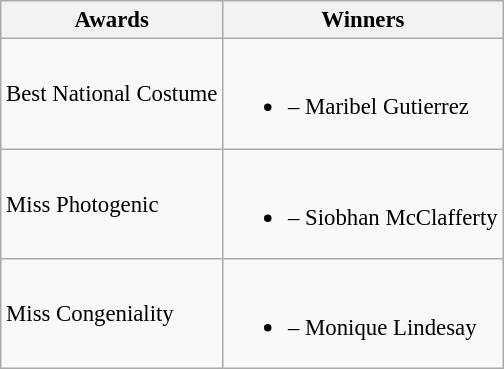<table class="wikitable sortable" style="font-size:95%;">
<tr>
<th>Awards</th>
<th>Winners</th>
</tr>
<tr>
<td>Best National Costume</td>
<td><br><ul><li> – Maribel Gutierrez</li></ul></td>
</tr>
<tr>
<td>Miss Photogenic</td>
<td><br><ul><li> – Siobhan McClafferty</li></ul></td>
</tr>
<tr>
<td>Miss Congeniality</td>
<td><br><ul><li> – Monique Lindesay</li></ul></td>
</tr>
</table>
